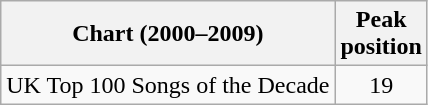<table class="wikitable">
<tr>
<th>Chart (2000–2009)</th>
<th>Peak<br>position</th>
</tr>
<tr>
<td align="left">UK Top 100 Songs of the Decade</td>
<td style="text-align:center;">19</td>
</tr>
</table>
